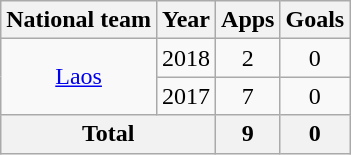<table class="wikitable" style="text-align:center">
<tr>
<th>National team</th>
<th>Year</th>
<th>Apps</th>
<th>Goals</th>
</tr>
<tr>
<td rowspan="2"><a href='#'>Laos</a></td>
<td>2018</td>
<td>2</td>
<td>0</td>
</tr>
<tr>
<td>2017</td>
<td>7</td>
<td>0</td>
</tr>
<tr>
<th colspan=2>Total</th>
<th>9</th>
<th>0</th>
</tr>
</table>
